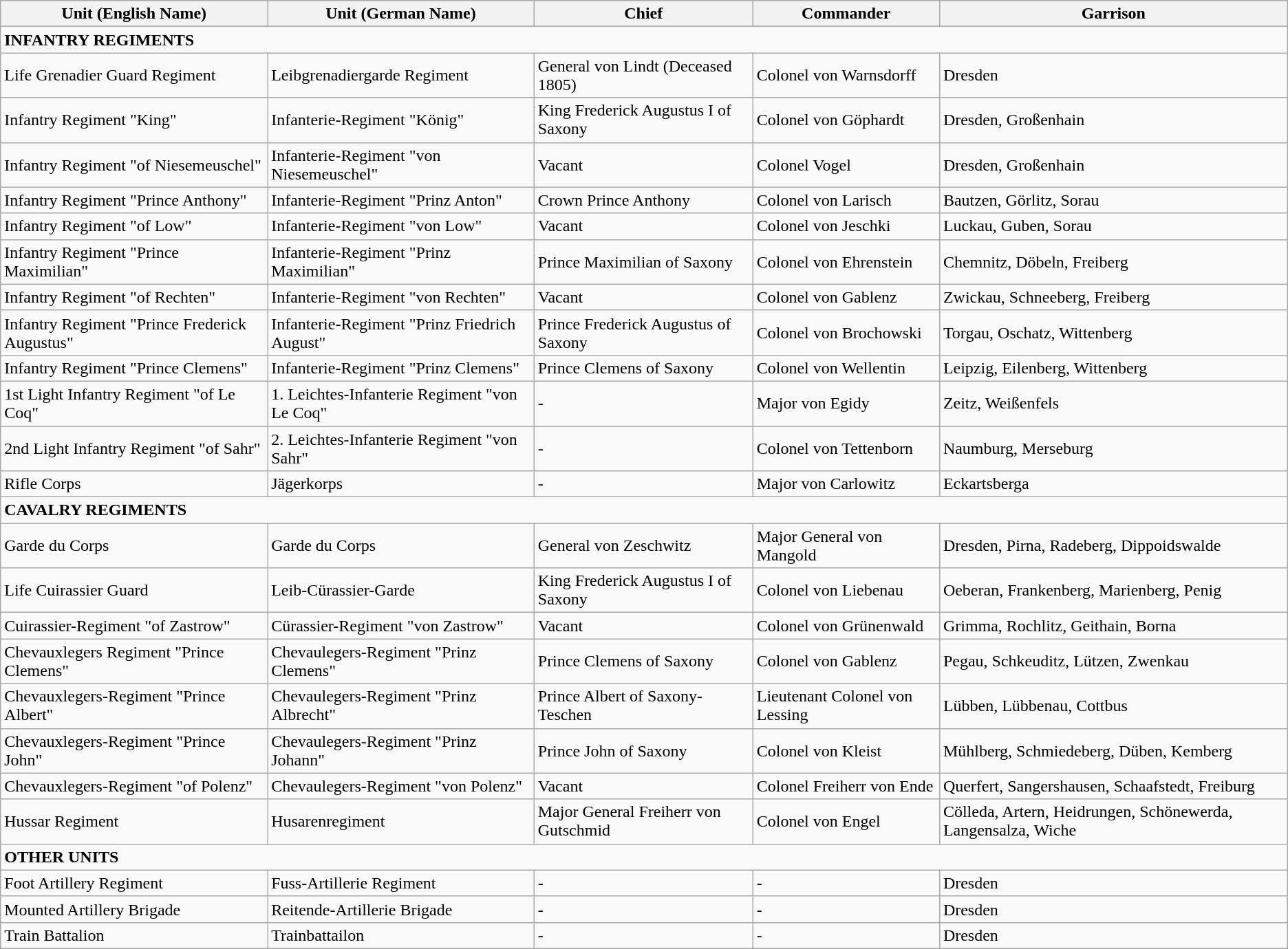<table class="wikitable mw-collapsible">
<tr>
<th>Unit (English Name)</th>
<th>Unit (German Name)</th>
<th>Chief</th>
<th>Commander</th>
<th>Garrison</th>
</tr>
<tr>
<td colspan="5"><strong>INFANTRY REGIMENTS</strong></td>
</tr>
<tr>
<td>Life Grenadier Guard Regiment</td>
<td>Leibgrenadiergarde Regiment</td>
<td>General von Lindt (Deceased 1805)</td>
<td>Colonel von Warnsdorff</td>
<td>Dresden</td>
</tr>
<tr>
<td>Infantry Regiment "King"</td>
<td>Infanterie-Regiment "König"</td>
<td>King Frederick Augustus I of Saxony</td>
<td>Colonel von Göphardt</td>
<td>Dresden, Großenhain</td>
</tr>
<tr>
<td>Infantry Regiment "of Niesemeuschel"</td>
<td>Infanterie-Regiment "von Niesemeuschel"</td>
<td>Vacant</td>
<td>Colonel Vogel</td>
<td>Dresden, Großenhain</td>
</tr>
<tr>
<td>Infantry Regiment "Prince Anthony"</td>
<td>Infanterie-Regiment "Prinz Anton"</td>
<td>Crown Prince Anthony</td>
<td>Colonel von Larisch</td>
<td>Bautzen, Görlitz, Sorau</td>
</tr>
<tr>
<td>Infantry Regiment "of Low"</td>
<td>Infanterie-Regiment "von Low"</td>
<td>Vacant</td>
<td>Colonel von Jeschki</td>
<td>Luckau, Guben, Sorau</td>
</tr>
<tr>
<td>Infantry Regiment "Prince Maximilian"</td>
<td>Infanterie-Regiment "Prinz Maximilian"</td>
<td>Prince Maximilian of Saxony</td>
<td>Colonel von Ehrenstein</td>
<td>Chemnitz, Döbeln, Freiberg</td>
</tr>
<tr>
<td>Infantry Regiment "of Rechten"</td>
<td>Infanterie-Regiment "von Rechten"</td>
<td>Vacant</td>
<td>Colonel von Gablenz</td>
<td>Zwickau, Schneeberg, Freiberg</td>
</tr>
<tr>
<td>Infantry Regiment "Prince Frederick Augustus"</td>
<td>Infanterie-Regiment "Prinz Friedrich August"</td>
<td>Prince Frederick Augustus of Saxony</td>
<td>Colonel von Brochowski</td>
<td>Torgau, Oschatz, Wittenberg</td>
</tr>
<tr>
<td>Infantry Regiment "Prince Clemens"</td>
<td>Infanterie-Regiment "Prinz Clemens"</td>
<td>Prince Clemens of Saxony</td>
<td>Colonel von Wellentin</td>
<td>Leipzig, Eilenberg, Wittenberg</td>
</tr>
<tr>
<td>1st Light Infantry Regiment "of Le Coq"</td>
<td>1. Leichtes-Infanterie Regiment "von Le Coq"</td>
<td>-</td>
<td>Major von Egidy</td>
<td>Zeitz, Weißenfels</td>
</tr>
<tr>
<td>2nd Light Infantry Regiment "of Sahr"</td>
<td>2. Leichtes-Infanterie Regiment "von Sahr"</td>
<td>-</td>
<td>Colonel von Tettenborn</td>
<td>Naumburg, Merseburg</td>
</tr>
<tr>
<td>Rifle Corps</td>
<td>Jägerkorps</td>
<td>-</td>
<td>Major von Carlowitz</td>
<td>Eckartsberga</td>
</tr>
<tr>
<td colspan="5"><strong>CAVALRY REGIMENTS</strong></td>
</tr>
<tr>
<td>Garde du Corps</td>
<td>Garde du Corps</td>
<td>General von Zeschwitz</td>
<td>Major General von Mangold</td>
<td>Dresden, Pirna, Radeberg, Dippoidswalde</td>
</tr>
<tr>
<td>Life Cuirassier Guard</td>
<td>Leib-Cürassier-Garde</td>
<td>King Frederick Augustus I of Saxony</td>
<td>Colonel von Liebenau</td>
<td>Oeberan, Frankenberg, Marienberg, Penig</td>
</tr>
<tr>
<td>Cuirassier-Regiment "of Zastrow"</td>
<td>Cürassier-Regiment "von Zastrow"</td>
<td>Vacant</td>
<td>Colonel von Grünenwald</td>
<td>Grimma, Rochlitz, Geithain, Borna</td>
</tr>
<tr>
<td>Chevauxlegers Regiment "Prince Clemens"</td>
<td>Chevaulegers-Regiment "Prinz Clemens"</td>
<td>Prince Clemens of Saxony</td>
<td>Colonel von Gablenz</td>
<td>Pegau, Schkeuditz, Lützen, Zwenkau</td>
</tr>
<tr>
<td>Chevauxlegers-Regiment "Prince Albert"</td>
<td>Chevaulegers-Regiment "Prinz Albrecht"</td>
<td>Prince Albert of Saxony-Teschen</td>
<td>Lieutenant Colonel von Lessing</td>
<td>Lübben, Lübbenau, Cottbus</td>
</tr>
<tr>
<td>Chevauxlegers-Regiment "Prince John"</td>
<td>Chevaulegers-Regiment "Prinz Johann"</td>
<td>Prince John of Saxony</td>
<td>Colonel von Kleist</td>
<td>Mühlberg, Schmiedeberg, Düben, Kemberg</td>
</tr>
<tr>
<td>Chevauxlegers-Regiment "of Polenz"</td>
<td>Chevaulegers-Regiment "von Polenz"</td>
<td>Vacant</td>
<td>Colonel Freiherr von Ende</td>
<td>Querfert, Sangershausen, Schaafstedt, Freiburg</td>
</tr>
<tr>
<td>Hussar Regiment</td>
<td>Husarenregiment</td>
<td>Major General Freiherr von Gutschmid</td>
<td>Colonel von Engel</td>
<td>Cölleda, Artern, Heidrungen, Schönewerda, Langensalza, Wiche</td>
</tr>
<tr>
<td colspan="5"><strong>OTHER UNITS</strong></td>
</tr>
<tr>
<td>Foot Artillery Regiment</td>
<td>Fuss-Artillerie Regiment</td>
<td>-</td>
<td>-</td>
<td>Dresden</td>
</tr>
<tr>
<td>Mounted Artillery Brigade</td>
<td>Reitende-Artillerie Brigade</td>
<td>-</td>
<td>-</td>
<td>Dresden</td>
</tr>
<tr>
<td>Train Battalion</td>
<td>Trainbattailon</td>
<td>-</td>
<td>-</td>
<td>Dresden</td>
</tr>
</table>
